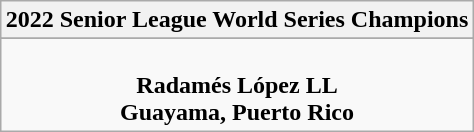<table class="wikitable" style="text-align: center; margin: 0 auto;">
<tr>
<th>2022 Senior League World Series Champions</th>
</tr>
<tr>
</tr>
<tr>
<td><br><strong>Radamés López LL</strong><br> <strong>Guayama, Puerto Rico</strong></td>
</tr>
</table>
